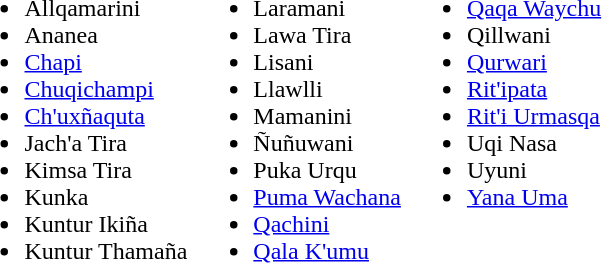<table>
<tr valign="top">
<td><br><ul><li>Allqamarini</li><li>Ananea</li><li><a href='#'>Chapi</a></li><li><a href='#'>Chuqichampi</a></li><li><a href='#'>Ch'uxñaquta</a></li><li>Jach'a Tira</li><li>Kimsa Tira</li><li>Kunka</li><li>Kuntur Ikiña</li><li>Kuntur Thamaña</li></ul></td>
<td><br><ul><li>Laramani</li><li>Lawa Tira</li><li>Lisani</li><li>Llawlli</li><li>Mamanini</li><li>Ñuñuwani</li><li>Puka Urqu</li><li><a href='#'>Puma Wachana</a></li><li><a href='#'>Qachini</a></li><li><a href='#'>Qala K'umu</a></li></ul></td>
<td><br><ul><li><a href='#'>Qaqa Waychu</a></li><li>Qillwani</li><li><a href='#'>Qurwari</a></li><li><a href='#'>Rit'ipata</a></li><li><a href='#'>Rit'i Urmasqa</a></li><li>Uqi Nasa</li><li>Uyuni</li><li><a href='#'>Yana Uma</a></li></ul></td>
</tr>
</table>
